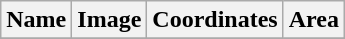<table class="wikitable">
<tr>
<th>Name</th>
<th>Image</th>
<th>Coordinates</th>
<th>Area</th>
</tr>
<tr>
</tr>
</table>
